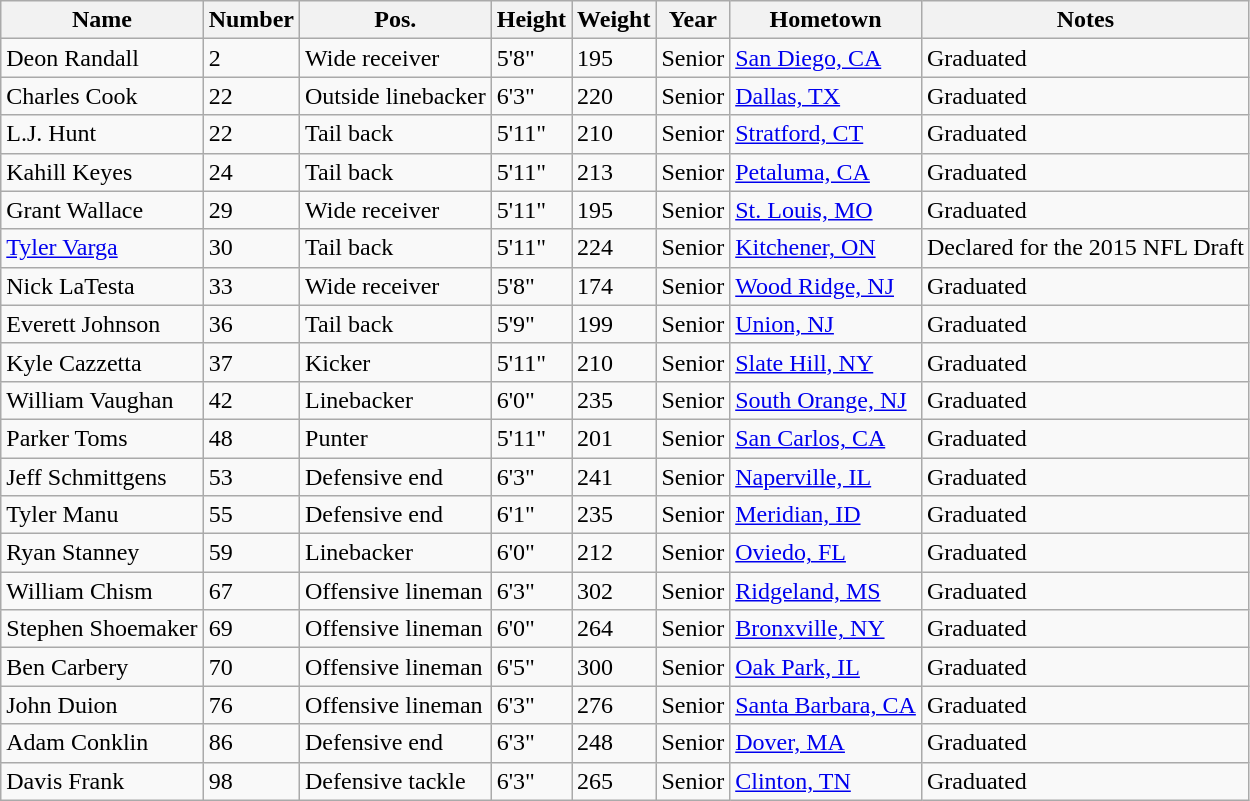<table class="wikitable sortable">
<tr>
<th>Name</th>
<th>Number</th>
<th>Pos.</th>
<th>Height</th>
<th>Weight</th>
<th>Year</th>
<th>Hometown</th>
<th class="unsortable">Notes</th>
</tr>
<tr>
<td sortname>Deon Randall</td>
<td>2</td>
<td>Wide receiver</td>
<td>5'8"</td>
<td>195</td>
<td>Senior</td>
<td><a href='#'>San Diego, CA</a></td>
<td>Graduated</td>
</tr>
<tr>
<td sortname>Charles Cook</td>
<td>22</td>
<td>Outside linebacker</td>
<td>6'3"</td>
<td>220</td>
<td>Senior</td>
<td><a href='#'>Dallas, TX</a></td>
<td>Graduated</td>
</tr>
<tr>
<td sortname>L.J. Hunt</td>
<td>22</td>
<td>Tail back</td>
<td>5'11"</td>
<td>210</td>
<td>Senior</td>
<td><a href='#'>Stratford, CT</a></td>
<td>Graduated</td>
</tr>
<tr>
<td sortname>Kahill Keyes</td>
<td>24</td>
<td>Tail back</td>
<td>5'11"</td>
<td>213</td>
<td>Senior</td>
<td><a href='#'>Petaluma, CA</a></td>
<td>Graduated</td>
</tr>
<tr>
<td sortname>Grant Wallace</td>
<td>29</td>
<td>Wide receiver</td>
<td>5'11"</td>
<td>195</td>
<td>Senior</td>
<td><a href='#'>St. Louis, MO</a></td>
<td>Graduated</td>
</tr>
<tr>
<td sortname><a href='#'>Tyler Varga</a></td>
<td>30</td>
<td>Tail back</td>
<td>5'11"</td>
<td>224</td>
<td>Senior</td>
<td><a href='#'>Kitchener, ON</a></td>
<td>Declared for the 2015 NFL Draft</td>
</tr>
<tr>
<td sortname>Nick LaTesta</td>
<td>33</td>
<td>Wide receiver</td>
<td>5'8"</td>
<td>174</td>
<td>Senior</td>
<td><a href='#'>Wood Ridge, NJ</a></td>
<td>Graduated</td>
</tr>
<tr>
<td sortname>Everett Johnson</td>
<td>36</td>
<td>Tail back</td>
<td>5'9"</td>
<td>199</td>
<td>Senior</td>
<td><a href='#'>Union, NJ</a></td>
<td>Graduated</td>
</tr>
<tr>
<td sortname>Kyle Cazzetta</td>
<td>37</td>
<td>Kicker</td>
<td>5'11"</td>
<td>210</td>
<td>Senior</td>
<td><a href='#'>Slate Hill, NY</a></td>
<td>Graduated</td>
</tr>
<tr>
<td sortname>William Vaughan</td>
<td>42</td>
<td>Linebacker</td>
<td>6'0"</td>
<td>235</td>
<td>Senior</td>
<td><a href='#'>South Orange, NJ</a></td>
<td>Graduated</td>
</tr>
<tr>
<td sortname>Parker Toms</td>
<td>48</td>
<td>Punter</td>
<td>5'11"</td>
<td>201</td>
<td>Senior</td>
<td><a href='#'>San Carlos, CA</a></td>
<td>Graduated</td>
</tr>
<tr>
<td sortname>Jeff Schmittgens</td>
<td>53</td>
<td>Defensive end</td>
<td>6'3"</td>
<td>241</td>
<td>Senior</td>
<td><a href='#'>Naperville, IL</a></td>
<td>Graduated</td>
</tr>
<tr>
<td sortname>Tyler Manu</td>
<td>55</td>
<td>Defensive end</td>
<td>6'1"</td>
<td>235</td>
<td>Senior</td>
<td><a href='#'>Meridian, ID</a></td>
<td>Graduated</td>
</tr>
<tr>
<td sortname>Ryan Stanney</td>
<td>59</td>
<td>Linebacker</td>
<td>6'0"</td>
<td>212</td>
<td>Senior</td>
<td><a href='#'>Oviedo, FL</a></td>
<td>Graduated</td>
</tr>
<tr>
<td sortname>William Chism</td>
<td>67</td>
<td>Offensive lineman</td>
<td>6'3"</td>
<td>302</td>
<td>Senior</td>
<td><a href='#'>Ridgeland, MS</a></td>
<td>Graduated</td>
</tr>
<tr>
<td sortname>Stephen Shoemaker</td>
<td>69</td>
<td>Offensive lineman</td>
<td>6'0"</td>
<td>264</td>
<td>Senior</td>
<td><a href='#'>Bronxville, NY</a></td>
<td>Graduated</td>
</tr>
<tr>
<td sortname>Ben Carbery</td>
<td>70</td>
<td>Offensive lineman</td>
<td>6'5"</td>
<td>300</td>
<td>Senior</td>
<td><a href='#'>Oak Park, IL</a></td>
<td>Graduated</td>
</tr>
<tr>
<td sortname>John Duion</td>
<td>76</td>
<td>Offensive lineman</td>
<td>6'3"</td>
<td>276</td>
<td>Senior</td>
<td><a href='#'>Santa Barbara, CA</a></td>
<td>Graduated</td>
</tr>
<tr>
<td sortname>Adam Conklin</td>
<td>86</td>
<td>Defensive end</td>
<td>6'3"</td>
<td>248</td>
<td>Senior</td>
<td><a href='#'>Dover, MA</a></td>
<td>Graduated</td>
</tr>
<tr>
<td sortname>Davis Frank</td>
<td>98</td>
<td>Defensive tackle</td>
<td>6'3"</td>
<td>265</td>
<td>Senior</td>
<td><a href='#'>Clinton, TN</a></td>
<td>Graduated</td>
</tr>
</table>
